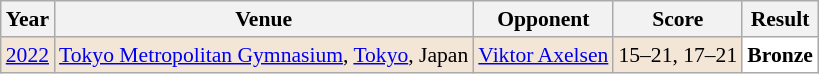<table class="sortable wikitable" style="font-size: 90%;">
<tr>
<th>Year</th>
<th>Venue</th>
<th>Opponent</th>
<th>Score</th>
<th>Result</th>
</tr>
<tr style="background:#F3E6D7">
<td align="center"><a href='#'>2022</a></td>
<td align="left"><a href='#'>Tokyo Metropolitan Gymnasium</a>, <a href='#'>Tokyo</a>, Japan</td>
<td align="left"> <a href='#'>Viktor Axelsen</a></td>
<td align="left">15–21, 17–21</td>
<td style="text-align:left; background:white"> <strong>Bronze</strong></td>
</tr>
</table>
